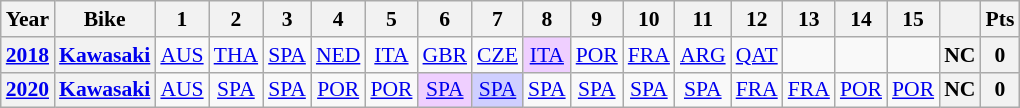<table class="wikitable" style="text-align:center; font-size:90%">
<tr>
<th>Year</th>
<th>Bike</th>
<th>1</th>
<th>2</th>
<th>3</th>
<th>4</th>
<th>5</th>
<th>6</th>
<th>7</th>
<th>8</th>
<th>9</th>
<th>10</th>
<th>11</th>
<th>12</th>
<th>13</th>
<th>14</th>
<th>15</th>
<th></th>
<th>Pts</th>
</tr>
<tr>
<th><a href='#'>2018</a></th>
<th><a href='#'>Kawasaki</a></th>
<td><a href='#'>AUS</a></td>
<td><a href='#'>THA</a></td>
<td><a href='#'>SPA</a></td>
<td><a href='#'>NED</a></td>
<td><a href='#'>ITA</a></td>
<td><a href='#'>GBR</a></td>
<td><a href='#'>CZE</a></td>
<td style="background:#efcfff;"><a href='#'>ITA</a><br></td>
<td><a href='#'>POR</a></td>
<td><a href='#'>FRA</a></td>
<td><a href='#'>ARG</a></td>
<td><a href='#'>QAT</a></td>
<td></td>
<td></td>
<td></td>
<th>NC</th>
<th>0</th>
</tr>
<tr>
<th><a href='#'>2020</a></th>
<th><a href='#'>Kawasaki</a></th>
<td><a href='#'>AUS</a></td>
<td><a href='#'>SPA</a></td>
<td><a href='#'>SPA</a></td>
<td><a href='#'>POR</a></td>
<td><a href='#'>POR</a></td>
<td style="background:#efcfff;"><a href='#'>SPA</a><br></td>
<td style="background:#cfcfff;"><a href='#'>SPA</a><br></td>
<td><a href='#'>SPA</a></td>
<td><a href='#'>SPA</a></td>
<td><a href='#'>SPA</a></td>
<td><a href='#'>SPA</a></td>
<td><a href='#'>FRA</a></td>
<td><a href='#'>FRA</a></td>
<td><a href='#'>POR</a></td>
<td><a href='#'>POR</a></td>
<th>NC</th>
<th>0</th>
</tr>
</table>
